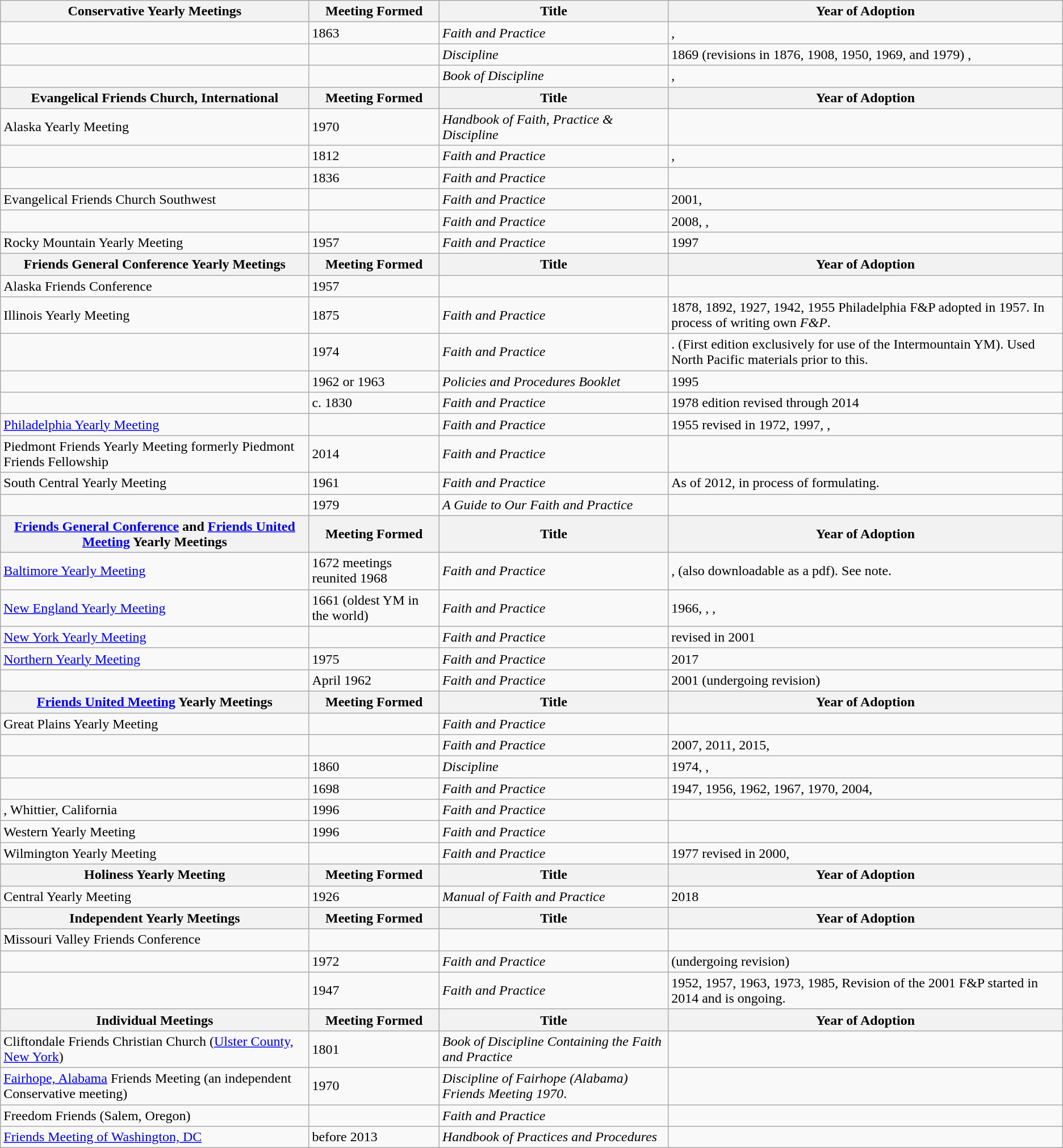<table class="wikitable">
<tr>
<th>Conservative Yearly Meetings</th>
<th>Meeting Formed</th>
<th>Title</th>
<th>Year of Adoption</th>
</tr>
<tr>
<td></td>
<td>1863</td>
<td><em>Faith and Practice</em></td>
<td>, </td>
</tr>
<tr>
<td></td>
<td></td>
<td><em>Discipline</em></td>
<td>1869 (revisions in 1876, 1908, 1950, 1969, and 1979) ,  </td>
</tr>
<tr>
<td></td>
<td></td>
<td><em>Book of Discipline</em></td>
<td> , </td>
</tr>
<tr>
<th>Evangelical Friends Church, International</th>
<th>Meeting Formed</th>
<th>Title</th>
<th>Year of Adoption</th>
</tr>
<tr>
<td>Alaska Yearly Meeting</td>
<td>1970</td>
<td><em>Handbook of Faith, Practice & Discipline</em></td>
<td></td>
</tr>
<tr>
<td></td>
<td>1812</td>
<td><em>Faith and Practice</em></td>
<td>, </td>
</tr>
<tr>
<td></td>
<td>1836</td>
<td><em>Faith and Practice</em></td>
<td></td>
</tr>
<tr>
<td>Evangelical Friends Church Southwest</td>
<td></td>
<td><em>Faith and Practice</em></td>
<td>2001, </td>
</tr>
<tr>
<td></td>
<td></td>
<td><em>Faith and Practice</em></td>
<td>2008, , </td>
</tr>
<tr>
<td>Rocky Mountain Yearly Meeting</td>
<td>1957</td>
<td><em>Faith and Practice</em></td>
<td>1997  </td>
</tr>
<tr>
<th>Friends General Conference Yearly Meetings</th>
<th>Meeting Formed</th>
<th>Title</th>
<th>Year of Adoption</th>
</tr>
<tr>
<td>Alaska Friends Conference</td>
<td>1957</td>
<td></td>
<td></td>
</tr>
<tr>
<td>Illinois Yearly Meeting</td>
<td>1875</td>
<td><em>Faith and Practice</em></td>
<td>1878, 1892, 1927, 1942, 1955 Philadelphia F&P adopted in 1957.  In process of writing own <em>F&P</em>.</td>
</tr>
<tr>
<td></td>
<td>1974</td>
<td><em>Faith and Practice</em></td>
<td>. (First edition exclusively for use of the Intermountain YM).  Used North Pacific materials prior to this.</td>
</tr>
<tr>
<td></td>
<td>1962 or 1963</td>
<td><em>Policies and Procedures Booklet</em></td>
<td>1995 </td>
</tr>
<tr>
<td></td>
<td>c. 1830</td>
<td><em>Faith and Practice</em></td>
<td>1978 edition revised through 2014  </td>
</tr>
<tr>
<td><a href='#'>Philadelphia Yearly Meeting</a></td>
<td></td>
<td><em>Faith and Practice</em></td>
<td>1955 revised in 1972, 1997, , </td>
</tr>
<tr>
<td>Piedmont Friends Yearly Meeting formerly Piedmont Friends Fellowship</td>
<td>2014</td>
<td><em>Faith and Practice</em></td>
<td></td>
</tr>
<tr>
<td>South Central Yearly Meeting</td>
<td>1961</td>
<td><em>Faith and Practice</em></td>
<td>As of 2012, in process of formulating.</td>
</tr>
<tr>
<td></td>
<td>1979</td>
<td><em>A Guide to Our Faith and Practice</em></td>
<td></td>
</tr>
<tr>
<th><a href='#'>Friends General Conference</a> and <a href='#'>Friends United Meeting</a> Yearly Meetings</th>
<th>Meeting Formed</th>
<th>Title</th>
<th>Year of Adoption</th>
</tr>
<tr>
<td><a href='#'>Baltimore Yearly Meeting</a></td>
<td>1672 meetings reunited 1968</td>
<td><em>Faith and Practice</em></td>
<td>,  (also downloadable as a pdf).  See note.</td>
</tr>
<tr>
<td><a href='#'>New England Yearly Meeting</a></td>
<td>1661 (oldest YM in the world)</td>
<td><em>Faith and Practice</em></td>
<td>1966,  , , </td>
</tr>
<tr>
<td><a href='#'>New York Yearly Meeting</a></td>
<td></td>
<td><em>Faith and Practice</em></td>
<td> revised in 2001</td>
</tr>
<tr>
<td><a href='#'>Northern Yearly Meeting</a></td>
<td>1975</td>
<td><em>Faith and Practice</em></td>
<td>2017 </td>
</tr>
<tr>
<td></td>
<td>April 1962</td>
<td><em>Faith and Practice</em></td>
<td>2001 (undergoing revision) </td>
</tr>
<tr>
<th><a href='#'>Friends United Meeting</a> Yearly Meetings</th>
<th>Meeting Formed</th>
<th>Title</th>
<th>Year of Adoption</th>
</tr>
<tr>
<td>Great Plains Yearly Meeting</td>
<td></td>
<td><em>Faith and Practice</em></td>
<td></td>
</tr>
<tr>
<td></td>
<td></td>
<td><em>Faith and Practice</em></td>
<td>2007, 2011, 2015, </td>
</tr>
<tr>
<td></td>
<td>1860</td>
<td><em>Discipline</em></td>
<td>1974, , </td>
</tr>
<tr>
<td></td>
<td>1698</td>
<td><em>Faith and Practice</em></td>
<td>1947, 1956, 1962, 1967, 1970, 2004, </td>
</tr>
<tr>
<td>, Whittier, California</td>
<td>1996</td>
<td><em>Faith and Practice</em></td>
<td></td>
</tr>
<tr>
<td>Western Yearly Meeting</td>
<td>1996</td>
<td><em>Faith and Practice</em></td>
<td></td>
</tr>
<tr>
<td>Wilmington Yearly Meeting</td>
<td></td>
<td><em>Faith and Practice</em></td>
<td>1977 revised in 2000, </td>
</tr>
<tr>
<th>Holiness Yearly Meeting</th>
<th>Meeting Formed</th>
<th>Title</th>
<th>Year of Adoption</th>
</tr>
<tr>
<td>Central Yearly Meeting</td>
<td>1926</td>
<td><em>Manual of Faith and Practice</em></td>
<td>2018</td>
</tr>
<tr>
<th>Independent Yearly Meetings</th>
<th>Meeting Formed</th>
<th>Title</th>
<th>Year of Adoption</th>
</tr>
<tr>
<td>Missouri Valley Friends Conference</td>
<td></td>
<td></td>
<td></td>
</tr>
<tr>
<td></td>
<td>1972</td>
<td><em>Faith and Practice</em></td>
<td> (undergoing revision)  </td>
</tr>
<tr>
<td></td>
<td>1947</td>
<td><em>Faith and Practice</em></td>
<td>1952, 1957, 1963, 1973, 1985,  Revision of the 2001 F&P started in 2014 and is ongoing.</td>
</tr>
<tr>
<th>Individual Meetings</th>
<th>Meeting Formed</th>
<th>Title</th>
<th>Year of Adoption</th>
</tr>
<tr>
<td>Cliftondale Friends Christian Church (<a href='#'>Ulster County, New York</a>)</td>
<td>1801</td>
<td><em>Book of Discipline Containing the Faith and Practice</em></td>
<td></td>
</tr>
<tr>
<td><a href='#'>Fairhope, Alabama</a> Friends Meeting (an independent Conservative meeting)</td>
<td>1970</td>
<td><em>Discipline of Fairhope (Alabama) Friends Meeting 1970</em>.</td>
<td></td>
</tr>
<tr>
<td>Freedom Friends (Salem, Oregon)</td>
<td></td>
<td><em>Faith and Practice</em></td>
<td></td>
</tr>
<tr>
<td><a href='#'>Friends Meeting of Washington, DC</a></td>
<td>before 2013</td>
<td><em>Handbook of Practices and Procedures</em></td>
<td></td>
</tr>
</table>
